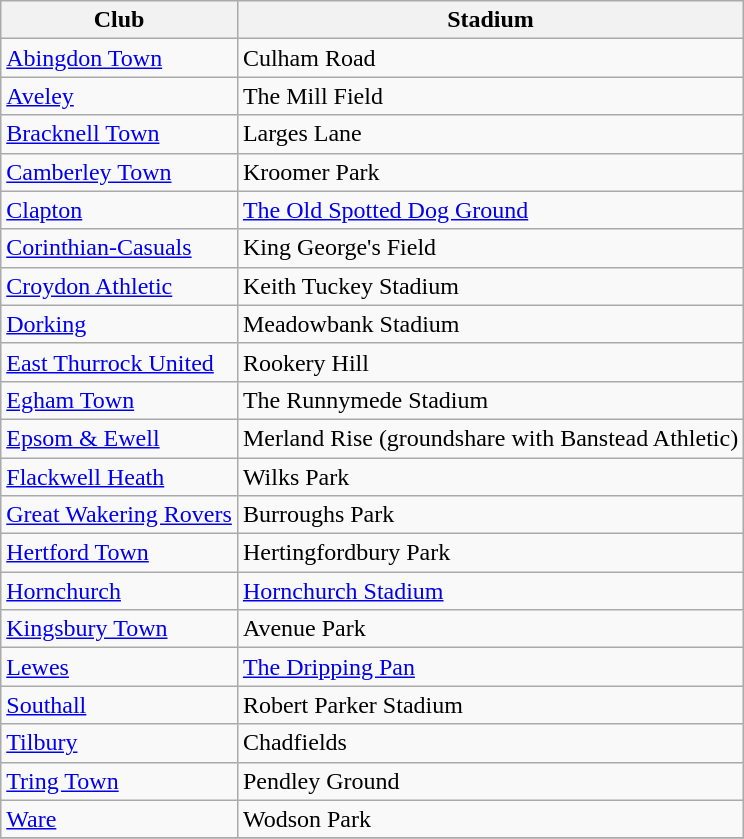<table class="wikitable sortable">
<tr>
<th>Club</th>
<th>Stadium</th>
</tr>
<tr>
<td><a href='#'>Abingdon Town</a></td>
<td>Culham Road</td>
</tr>
<tr>
<td><a href='#'>Aveley</a></td>
<td>The Mill Field</td>
</tr>
<tr>
<td><a href='#'>Bracknell Town</a></td>
<td>Larges Lane</td>
</tr>
<tr>
<td><a href='#'>Camberley Town</a></td>
<td>Kroomer Park</td>
</tr>
<tr>
<td><a href='#'>Clapton</a></td>
<td><a href='#'>The Old Spotted Dog Ground</a></td>
</tr>
<tr>
<td><a href='#'>Corinthian-Casuals</a></td>
<td>King George's Field</td>
</tr>
<tr>
<td><a href='#'>Croydon Athletic</a></td>
<td>Keith Tuckey Stadium</td>
</tr>
<tr>
<td><a href='#'>Dorking</a></td>
<td>Meadowbank Stadium</td>
</tr>
<tr>
<td><a href='#'>East Thurrock United</a></td>
<td>Rookery Hill</td>
</tr>
<tr>
<td><a href='#'>Egham Town</a></td>
<td>The Runnymede Stadium</td>
</tr>
<tr>
<td><a href='#'>Epsom & Ewell</a></td>
<td>Merland Rise (groundshare with Banstead Athletic)</td>
</tr>
<tr>
<td><a href='#'>Flackwell Heath</a></td>
<td>Wilks Park</td>
</tr>
<tr>
<td><a href='#'>Great Wakering Rovers</a></td>
<td>Burroughs Park</td>
</tr>
<tr>
<td><a href='#'>Hertford Town</a></td>
<td>Hertingfordbury Park</td>
</tr>
<tr>
<td><a href='#'>Hornchurch</a></td>
<td><a href='#'>Hornchurch Stadium</a></td>
</tr>
<tr>
<td><a href='#'>Kingsbury Town</a></td>
<td>Avenue Park</td>
</tr>
<tr>
<td><a href='#'>Lewes</a></td>
<td><a href='#'>The Dripping Pan</a></td>
</tr>
<tr>
<td><a href='#'>Southall</a></td>
<td>Robert Parker Stadium</td>
</tr>
<tr>
<td><a href='#'>Tilbury</a></td>
<td>Chadfields</td>
</tr>
<tr>
<td><a href='#'>Tring Town</a></td>
<td>Pendley Ground</td>
</tr>
<tr>
<td><a href='#'>Ware</a></td>
<td>Wodson Park</td>
</tr>
<tr>
</tr>
</table>
